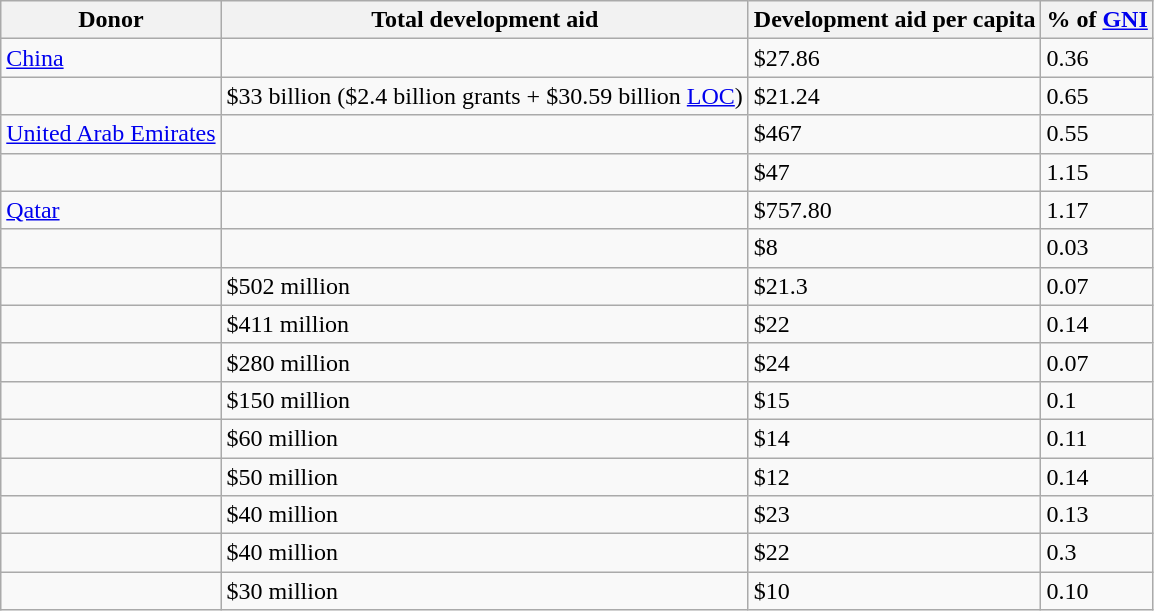<table class="wikitable sortable">
<tr>
<th>Donor</th>
<th>Total development aid</th>
<th>Development aid per capita<br></th>
<th>% of <a href='#'>GNI</a></th>
</tr>
<tr>
<td> <a href='#'>China</a></td>
<td> </td>
<td>$27.86</td>
<td>0.36</td>
</tr>
<tr>
<td></td>
<td>$33 billion ($2.4 billion grants + $30.59 billion <a href='#'>LOC</a>)</td>
<td>$21.24</td>
<td>0.65</td>
</tr>
<tr>
<td> <a href='#'>United Arab Emirates</a></td>
<td></td>
<td>$467</td>
<td>0.55</td>
</tr>
<tr>
<td></td>
<td></td>
<td>$47</td>
<td>1.15</td>
</tr>
<tr>
<td> <a href='#'>Qatar</a></td>
<td> </td>
<td>$757.80</td>
<td>1.17</td>
</tr>
<tr>
<td> </td>
<td></td>
<td>$8</td>
<td>0.03</td>
</tr>
<tr>
<td></td>
<td>$502 million </td>
<td>$21.3</td>
<td>0.07 </td>
</tr>
<tr>
<td></td>
<td>$411 million</td>
<td>$22</td>
<td>0.14</td>
</tr>
<tr>
<td></td>
<td>$280 million</td>
<td>$24</td>
<td>0.07</td>
</tr>
<tr>
<td> </td>
<td>$150 million</td>
<td>$15</td>
<td>0.1</td>
</tr>
<tr>
<td></td>
<td>$60 million</td>
<td>$14</td>
<td>0.11</td>
</tr>
<tr>
<td> </td>
<td>$50 million</td>
<td>$12</td>
<td>0.14</td>
</tr>
<tr>
<td></td>
<td>$40 million</td>
<td>$23</td>
<td>0.13</td>
</tr>
<tr>
<td></td>
<td>$40 million</td>
<td>$22</td>
<td>0.3</td>
</tr>
<tr>
<td></td>
<td>$30 million</td>
<td>$10</td>
<td>0.10</td>
</tr>
</table>
